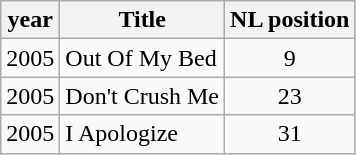<table class="wikitable">
<tr>
<th align="center">year</th>
<th align="center">Title</th>
<th align="center">NL position</th>
</tr>
<tr>
<td align="left">2005</td>
<td align="left">Out Of My Bed</td>
<td align="center">9</td>
</tr>
<tr>
<td align="left">2005</td>
<td align="left">Don't Crush Me</td>
<td align="center">23</td>
</tr>
<tr>
<td align="left">2005</td>
<td align="left">I Apologize</td>
<td align="center">31</td>
</tr>
</table>
